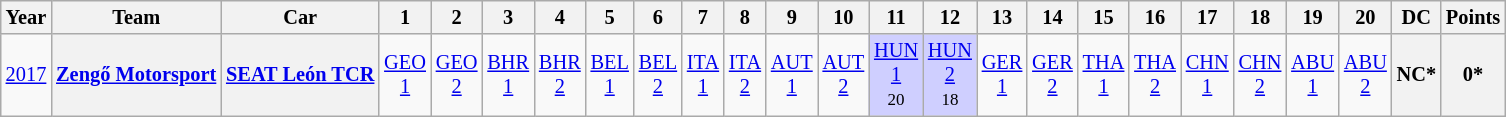<table class="wikitable" style="text-align:center; font-size:85%">
<tr>
<th>Year</th>
<th>Team</th>
<th>Car</th>
<th>1</th>
<th>2</th>
<th>3</th>
<th>4</th>
<th>5</th>
<th>6</th>
<th>7</th>
<th>8</th>
<th>9</th>
<th>10</th>
<th>11</th>
<th>12</th>
<th>13</th>
<th>14</th>
<th>15</th>
<th>16</th>
<th>17</th>
<th>18</th>
<th>19</th>
<th>20</th>
<th>DC</th>
<th>Points</th>
</tr>
<tr>
<td><a href='#'>2017</a></td>
<th><a href='#'>Zengő Motorsport</a></th>
<th><a href='#'>SEAT León TCR</a></th>
<td style="background:#;"><a href='#'>GEO<br>1</a><br><small></small></td>
<td style="background:#;"><a href='#'>GEO<br>2</a><br><small></small></td>
<td style="background:#;"><a href='#'>BHR<br>1</a><br><small></small></td>
<td style="background:#;"><a href='#'>BHR<br>2</a><br><small></small></td>
<td style="background:#;"><a href='#'>BEL<br>1</a><br><small></small></td>
<td style="background:#;"><a href='#'>BEL<br>2</a><br><small></small></td>
<td style="background:#;"><a href='#'>ITA<br>1</a><br><small></small></td>
<td style="background:#;"><a href='#'>ITA<br>2</a><br><small></small></td>
<td style="background:#;"><a href='#'>AUT<br>1</a><br><small></small></td>
<td style="background:#;"><a href='#'>AUT<br>2</a><br><small></small></td>
<td style="background:#CFCFFF;"><a href='#'>HUN<br>1</a><br><small>20</small></td>
<td style="background:#CFCFFF;"><a href='#'>HUN<br>2</a><br><small>18</small></td>
<td style="background:#;"><a href='#'>GER<br>1</a><br><small></small></td>
<td style="background:#;"><a href='#'>GER<br>2</a><br><small></small></td>
<td style="background:#;"><a href='#'>THA<br>1</a><br><small></small></td>
<td style="background:#;"><a href='#'>THA<br>2</a><br><small></small></td>
<td style="background:#;"><a href='#'>CHN<br>1</a><br><small></small></td>
<td style="background:#;"><a href='#'>CHN<br>2</a><br><small></small></td>
<td style="background:#;"><a href='#'>ABU<br>1</a><br><small></small></td>
<td style="background:#;"><a href='#'>ABU<br>2</a><br><small></small></td>
<th>NC*</th>
<th>0*</th>
</tr>
</table>
